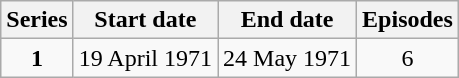<table class="wikitable" style="text-align:center;">
<tr>
<th>Series</th>
<th>Start date</th>
<th>End date</th>
<th>Episodes</th>
</tr>
<tr>
<td><strong>1</strong></td>
<td>19 April 1971</td>
<td>24 May 1971</td>
<td>6</td>
</tr>
</table>
